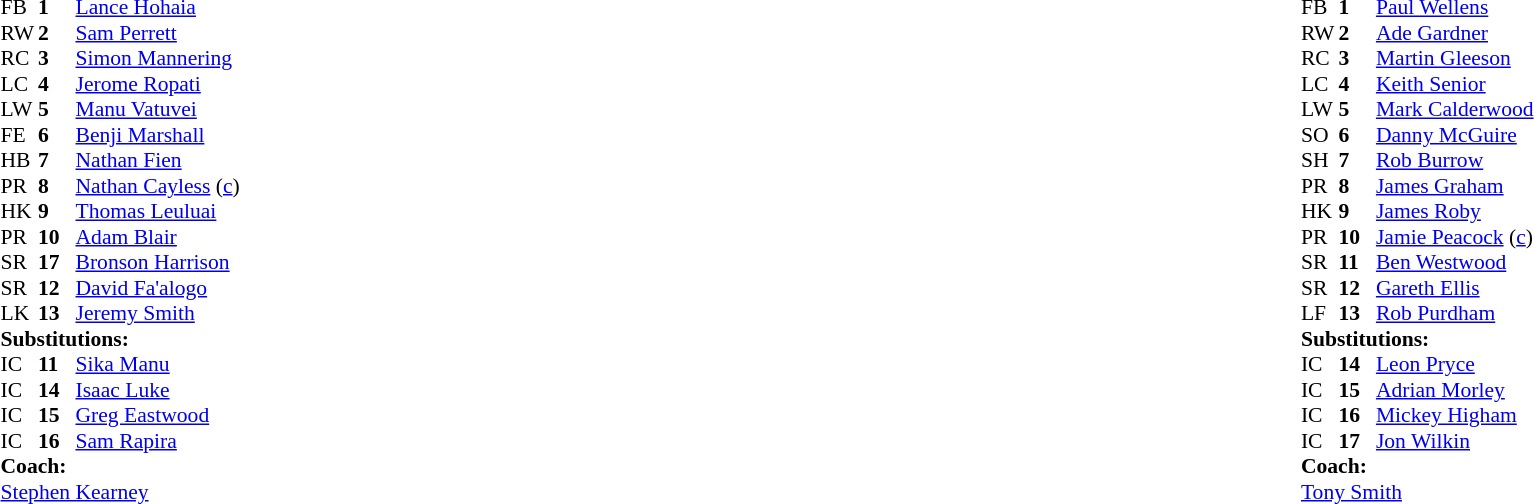<table width="100%">
<tr>
<td valign="top" width="50%"><br><table style="font-size: 90%" cellspacing="0" cellpadding="0">
<tr>
<th width="25"></th>
<th width="25"></th>
</tr>
<tr>
<td>FB</td>
<td><strong>1</strong></td>
<td><a href='#'>Lance Hohaia</a></td>
</tr>
<tr>
<td>RW</td>
<td><strong>2</strong></td>
<td><a href='#'>Sam Perrett</a></td>
</tr>
<tr>
<td>RC</td>
<td><strong>3</strong></td>
<td><a href='#'>Simon Mannering</a></td>
</tr>
<tr>
<td>LC</td>
<td><strong>4</strong></td>
<td><a href='#'>Jerome Ropati</a></td>
</tr>
<tr>
<td>LW</td>
<td><strong>5</strong></td>
<td><a href='#'>Manu Vatuvei</a></td>
</tr>
<tr>
<td>FE</td>
<td><strong>6</strong></td>
<td><a href='#'>Benji Marshall</a></td>
</tr>
<tr>
<td>HB</td>
<td><strong>7</strong></td>
<td><a href='#'>Nathan Fien</a></td>
</tr>
<tr>
<td>PR</td>
<td><strong>8</strong></td>
<td><a href='#'>Nathan Cayless</a> (<a href='#'>c</a>)</td>
</tr>
<tr>
<td>HK</td>
<td><strong>9</strong></td>
<td><a href='#'>Thomas Leuluai</a></td>
</tr>
<tr>
<td>PR</td>
<td><strong>10</strong></td>
<td><a href='#'>Adam Blair</a></td>
</tr>
<tr>
<td>SR</td>
<td><strong>17</strong></td>
<td><a href='#'>Bronson Harrison</a></td>
</tr>
<tr>
<td>SR</td>
<td><strong>12</strong></td>
<td><a href='#'>David Fa'alogo</a></td>
</tr>
<tr>
<td>LK</td>
<td><strong>13</strong></td>
<td><a href='#'>Jeremy Smith</a></td>
</tr>
<tr>
<td colspan=3><strong>Substitutions:</strong></td>
</tr>
<tr>
<td>IC</td>
<td><strong>11</strong></td>
<td><a href='#'>Sika Manu</a></td>
</tr>
<tr>
<td>IC</td>
<td><strong>14</strong></td>
<td><a href='#'>Isaac Luke</a></td>
</tr>
<tr>
<td>IC</td>
<td><strong>15</strong></td>
<td><a href='#'>Greg Eastwood</a></td>
</tr>
<tr>
<td>IC</td>
<td><strong>16</strong></td>
<td><a href='#'>Sam Rapira</a></td>
</tr>
<tr>
<td colspan=3><strong>Coach:</strong></td>
</tr>
<tr>
<td colspan="4"> <a href='#'>Stephen Kearney</a></td>
</tr>
</table>
</td>
<td valign="top" width="50%"><br><table style="font-size: 90%" cellspacing="0" cellpadding="0" align="center">
<tr>
<th width="25"></th>
<th width="25"></th>
</tr>
<tr>
<td>FB</td>
<td><strong>1</strong></td>
<td><a href='#'>Paul Wellens</a></td>
</tr>
<tr>
<td>RW</td>
<td><strong>2</strong></td>
<td><a href='#'>Ade Gardner</a></td>
</tr>
<tr>
<td>RC</td>
<td><strong>3</strong></td>
<td><a href='#'>Martin Gleeson</a></td>
</tr>
<tr>
<td>LC</td>
<td><strong>4</strong></td>
<td><a href='#'>Keith Senior</a></td>
</tr>
<tr>
<td>LW</td>
<td><strong>5</strong></td>
<td><a href='#'>Mark Calderwood</a></td>
</tr>
<tr>
<td>SO</td>
<td><strong>6</strong></td>
<td><a href='#'>Danny McGuire</a></td>
</tr>
<tr>
<td>SH</td>
<td><strong>7</strong></td>
<td><a href='#'>Rob Burrow</a></td>
</tr>
<tr>
<td>PR</td>
<td><strong>8</strong></td>
<td><a href='#'>James Graham</a></td>
</tr>
<tr>
<td>HK</td>
<td><strong>9</strong></td>
<td><a href='#'>James Roby</a></td>
</tr>
<tr>
<td>PR</td>
<td><strong>10</strong></td>
<td><a href='#'>Jamie Peacock</a> (<a href='#'>c</a>)</td>
</tr>
<tr>
<td>SR</td>
<td><strong>11</strong></td>
<td><a href='#'>Ben Westwood</a></td>
</tr>
<tr>
<td>SR</td>
<td><strong>12</strong></td>
<td><a href='#'>Gareth Ellis</a></td>
</tr>
<tr>
<td>LF</td>
<td><strong>13</strong></td>
<td><a href='#'>Rob Purdham</a></td>
</tr>
<tr>
<td colspan=3><strong>Substitutions:</strong></td>
</tr>
<tr>
<td>IC</td>
<td><strong>14</strong></td>
<td><a href='#'>Leon Pryce</a></td>
</tr>
<tr>
<td>IC</td>
<td><strong>15</strong></td>
<td><a href='#'>Adrian Morley</a></td>
</tr>
<tr>
<td>IC</td>
<td><strong>16</strong></td>
<td><a href='#'>Mickey Higham</a></td>
</tr>
<tr>
<td>IC</td>
<td><strong>17</strong></td>
<td><a href='#'>Jon Wilkin</a></td>
</tr>
<tr>
<td colspan=3><strong>Coach:</strong></td>
</tr>
<tr>
<td colspan="4"> <a href='#'>Tony Smith</a></td>
</tr>
</table>
</td>
</tr>
</table>
